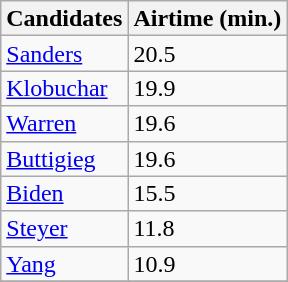<table class="wikitable sortable" style="display:inline-table;line-height:16px;">
<tr>
<th>Candidates</th>
<th>Airtime (min.)</th>
</tr>
<tr>
<td><a href='#'>Sanders</a></td>
<td>20.5</td>
</tr>
<tr>
<td><a href='#'>Klobuchar</a></td>
<td>19.9</td>
</tr>
<tr>
<td><a href='#'>Warren</a></td>
<td>19.6</td>
</tr>
<tr>
<td><a href='#'>Buttigieg</a></td>
<td>19.6</td>
</tr>
<tr>
<td><a href='#'>Biden</a></td>
<td>15.5</td>
</tr>
<tr>
<td><a href='#'>Steyer</a></td>
<td>11.8</td>
</tr>
<tr>
<td><a href='#'>Yang</a></td>
<td>10.9</td>
</tr>
<tr>
</tr>
</table>
